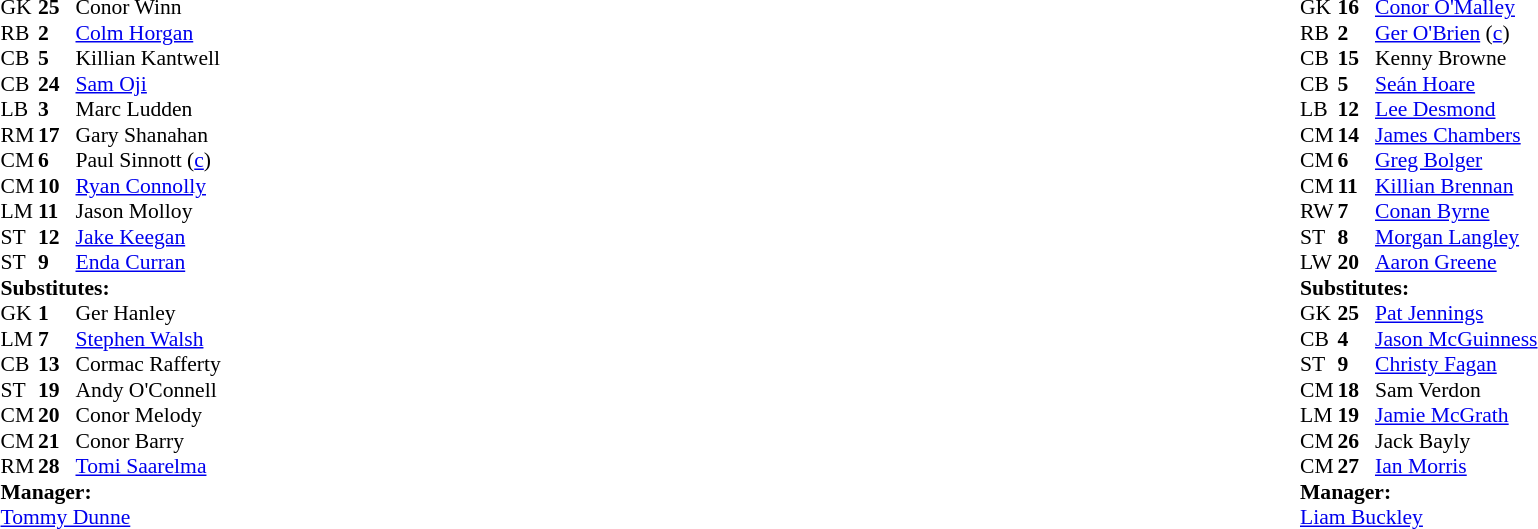<table style="width:100%">
<tr>
<td style="vertical-align:top; width:50%"><br><table cellspacing="0" cellpadding="0" style="font-size:90%">
<tr>
<th width=25></th>
<th width=25></th>
</tr>
<tr>
<td>GK</td>
<td><strong>25</strong></td>
<td> Conor Winn</td>
</tr>
<tr>
<td>RB</td>
<td><strong>2</strong></td>
<td> <a href='#'>Colm Horgan</a></td>
</tr>
<tr>
<td>CB</td>
<td><strong>5</strong></td>
<td> Killian Kantwell</td>
</tr>
<tr>
<td>CB</td>
<td><strong>24</strong></td>
<td> <a href='#'>Sam Oji</a></td>
<td></td>
<td></td>
</tr>
<tr>
<td>LB</td>
<td><strong>3</strong></td>
<td> Marc Ludden</td>
</tr>
<tr>
<td>RM</td>
<td><strong>17</strong></td>
<td> Gary Shanahan</td>
</tr>
<tr>
<td>CM</td>
<td><strong>6</strong></td>
<td> Paul Sinnott (<a href='#'>c</a>)</td>
</tr>
<tr>
<td>CM</td>
<td><strong>10</strong></td>
<td> <a href='#'>Ryan Connolly</a></td>
</tr>
<tr>
<td>LM</td>
<td><strong>11</strong></td>
<td> Jason Molloy</td>
<td></td>
<td></td>
</tr>
<tr>
<td>ST</td>
<td><strong>12</strong></td>
<td> <a href='#'>Jake Keegan</a></td>
</tr>
<tr>
<td>ST</td>
<td><strong>9</strong></td>
<td> <a href='#'>Enda Curran</a></td>
<td></td>
<td></td>
</tr>
<tr>
<td colspan=3><strong>Substitutes:</strong></td>
</tr>
<tr>
<td>GK</td>
<td><strong>1</strong></td>
<td> Ger Hanley</td>
</tr>
<tr>
<td>LM</td>
<td><strong>7</strong></td>
<td> <a href='#'>Stephen Walsh</a></td>
<td></td>
<td></td>
</tr>
<tr>
<td>CB</td>
<td><strong>13</strong></td>
<td> Cormac Rafferty</td>
</tr>
<tr>
<td>ST</td>
<td><strong>19</strong></td>
<td> Andy O'Connell</td>
<td></td>
<td></td>
</tr>
<tr>
<td>CM</td>
<td><strong>20</strong></td>
<td> Conor Melody</td>
<td></td>
<td></td>
</tr>
<tr>
<td>CM</td>
<td><strong>21</strong></td>
<td> Conor Barry</td>
</tr>
<tr>
<td>RM</td>
<td><strong>28</strong></td>
<td> <a href='#'>Tomi Saarelma</a></td>
</tr>
<tr>
<td colspan=3><strong>Manager:</strong></td>
</tr>
<tr>
<td colspan=4> <a href='#'>Tommy Dunne</a></td>
</tr>
</table>
</td>
<td style="vertical-align:top"></td>
<td style="vertical-align:top; width:50%"><br><table cellspacing="0" cellpadding="0" style="font-size:90%; margin:auto">
<tr>
<th width=25></th>
<th width=25></th>
</tr>
<tr>
<td>GK</td>
<td><strong>16</strong></td>
<td> <a href='#'>Conor O'Malley</a></td>
</tr>
<tr>
<td>RB</td>
<td><strong>2</strong></td>
<td> <a href='#'>Ger O'Brien</a> (<a href='#'>c</a>)</td>
</tr>
<tr>
<td>CB</td>
<td><strong>15</strong></td>
<td> Kenny Browne</td>
</tr>
<tr>
<td>CB</td>
<td><strong>5</strong></td>
<td> <a href='#'>Seán Hoare</a></td>
</tr>
<tr>
<td>LB</td>
<td><strong>12</strong></td>
<td> <a href='#'>Lee Desmond</a></td>
</tr>
<tr>
<td>CM</td>
<td><strong>14</strong></td>
<td> <a href='#'>James Chambers</a></td>
</tr>
<tr>
<td>CM</td>
<td><strong>6</strong></td>
<td> <a href='#'>Greg Bolger</a></td>
</tr>
<tr>
<td>CM</td>
<td><strong>11</strong></td>
<td> <a href='#'>Killian Brennan</a></td>
<td></td>
<td></td>
</tr>
<tr>
<td>RW</td>
<td><strong>7</strong></td>
<td> <a href='#'>Conan Byrne</a></td>
</tr>
<tr>
<td>ST</td>
<td><strong>8</strong></td>
<td> <a href='#'>Morgan Langley</a></td>
<td></td>
<td></td>
</tr>
<tr>
<td>LW</td>
<td><strong>20</strong></td>
<td> <a href='#'>Aaron Greene</a></td>
<td></td>
<td></td>
</tr>
<tr>
<td colspan=3><strong>Substitutes:</strong></td>
</tr>
<tr>
<td>GK</td>
<td><strong>25</strong></td>
<td> <a href='#'>Pat Jennings</a></td>
</tr>
<tr>
<td>CB</td>
<td><strong>4</strong></td>
<td> <a href='#'>Jason McGuinness</a></td>
</tr>
<tr>
<td>ST</td>
<td><strong>9</strong></td>
<td> <a href='#'>Christy Fagan</a></td>
<td></td>
<td></td>
</tr>
<tr>
<td>CM</td>
<td><strong>18</strong></td>
<td> Sam Verdon</td>
</tr>
<tr>
<td>LM</td>
<td><strong>19</strong></td>
<td> <a href='#'>Jamie McGrath</a></td>
<td></td>
<td></td>
</tr>
<tr>
<td>CM</td>
<td><strong>26</strong></td>
<td> Jack Bayly</td>
</tr>
<tr>
<td>CM</td>
<td><strong>27</strong></td>
<td> <a href='#'>Ian Morris</a></td>
<td></td>
<td></td>
</tr>
<tr>
<td colspan=3><strong>Manager:</strong></td>
</tr>
<tr>
<td colspan=4> <a href='#'>Liam Buckley</a></td>
</tr>
</table>
</td>
</tr>
</table>
